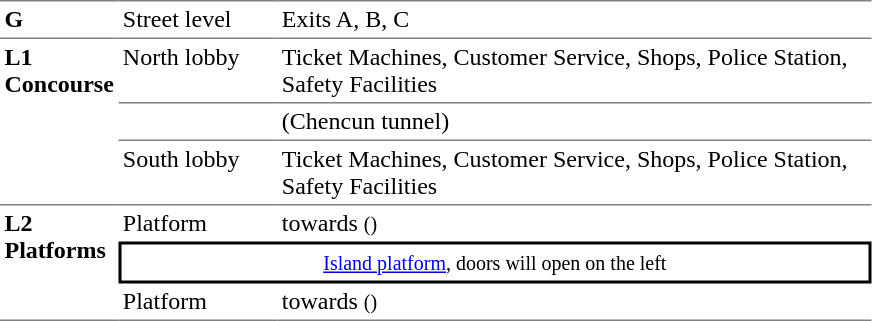<table table border=0 cellspacing=0 cellpadding=3>
<tr>
<td style="border-top:solid 1px gray;" width=50 valign=top><strong>G</strong></td>
<td style="border-top:solid 1px gray;" width=100 valign=top>Street level</td>
<td style="border-top:solid 1px gray;" width=390 valign=top>Exits A, B, C</td>
</tr>
<tr>
<td style="border-bottom:solid 1px gray; border-top:solid 1px gray;" valign=top rowspan=3><strong>L1<br>Concourse</strong></td>
<td style="border-bottom:solid 1px gray; border-top:solid 1px gray;" valign=top>North lobby</td>
<td style="border-bottom:solid 1px gray; border-top:solid 1px gray;" valign=top>Ticket Machines, Customer Service, Shops, Police Station, Safety Facilities</td>
</tr>
<tr>
<td style="border-bottom:solid 1px gray;"></td>
<td style="border-bottom:solid 1px gray;" valign=top>(Chencun tunnel)</td>
</tr>
<tr>
<td style="border-bottom:solid 1px gray;" valign=top>South lobby</td>
<td style="border-bottom:solid 1px gray;" valign=top>Ticket Machines, Customer Service, Shops, Police Station, Safety Facilities</td>
</tr>
<tr>
<td style="border-bottom:solid 1px gray;" rowspan=3 valign=top><strong>L2<br>Platforms</strong></td>
<td>Platform </td>
<td>   towards  <small>()</small></td>
</tr>
<tr>
<td style="border-right:solid 2px black;border-left:solid 2px black;border-top:solid 2px black;border-bottom:solid 2px black;text-align:center;" colspan=2><small><a href='#'>Island platform</a>, doors will open on the left</small></td>
</tr>
<tr>
<td style="border-bottom:solid 1px gray;">Platform </td>
<td style="border-bottom:solid 1px gray;">  towards  <small>()</small> </td>
</tr>
</table>
